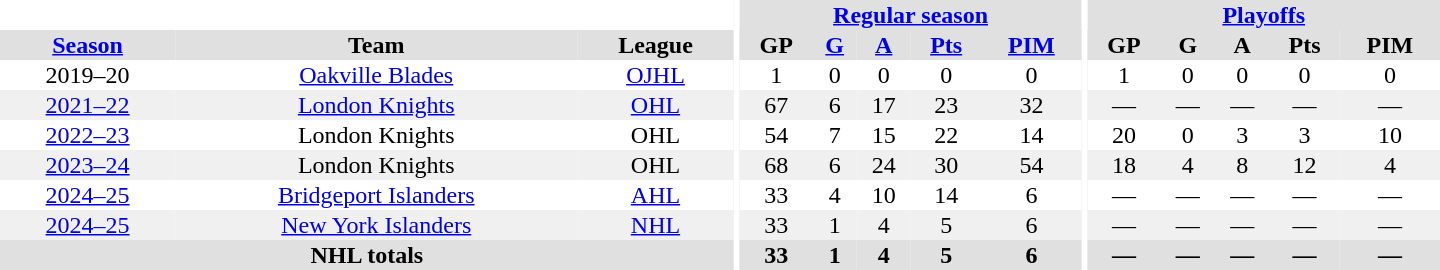<table border="0" cellpadding="1" cellspacing="0" style="text-align:center; width:60em">
<tr bgcolor="#e0e0e0">
<th colspan="3" bgcolor="#ffffff"></th>
<th rowspan="100" bgcolor="#ffffff"></th>
<th colspan="5"><a href='#'>Regular season</a></th>
<th rowspan="100" bgcolor="#ffffff"></th>
<th colspan="5"><a href='#'>Playoffs</a></th>
</tr>
<tr bgcolor="#e0e0e0">
<th><a href='#'>Season</a></th>
<th>Team</th>
<th>League</th>
<th>GP</th>
<th><a href='#'>G</a></th>
<th><a href='#'>A</a></th>
<th><a href='#'>Pts</a></th>
<th><a href='#'>PIM</a></th>
<th>GP</th>
<th>G</th>
<th>A</th>
<th>Pts</th>
<th>PIM</th>
</tr>
<tr>
<td>2019–20</td>
<td><a href='#'>Oakville Blades</a></td>
<td><a href='#'>OJHL</a></td>
<td>1</td>
<td>0</td>
<td>0</td>
<td>0</td>
<td>0</td>
<td>1</td>
<td>0</td>
<td>0</td>
<td>0</td>
<td>0</td>
</tr>
<tr bgcolor="#f0f0f0">
<td><a href='#'>2021–22</a></td>
<td><a href='#'>London Knights</a></td>
<td><a href='#'>OHL</a></td>
<td>67</td>
<td>6</td>
<td>17</td>
<td>23</td>
<td>32</td>
<td>—</td>
<td>—</td>
<td>—</td>
<td>—</td>
<td>—</td>
</tr>
<tr>
<td><a href='#'>2022–23</a></td>
<td>London Knights</td>
<td>OHL</td>
<td>54</td>
<td>7</td>
<td>15</td>
<td>22</td>
<td>14</td>
<td>20</td>
<td>0</td>
<td>3</td>
<td>3</td>
<td>10</td>
</tr>
<tr bgcolor="#f0f0f0">
<td><a href='#'>2023–24</a></td>
<td>London Knights</td>
<td>OHL</td>
<td>68</td>
<td>6</td>
<td>24</td>
<td>30</td>
<td>54</td>
<td>18</td>
<td>4</td>
<td>8</td>
<td>12</td>
<td>4</td>
</tr>
<tr>
<td><a href='#'>2024–25</a></td>
<td><a href='#'>Bridgeport Islanders</a></td>
<td><a href='#'>AHL</a></td>
<td>33</td>
<td>4</td>
<td>10</td>
<td>14</td>
<td>6</td>
<td>—</td>
<td>—</td>
<td>—</td>
<td>—</td>
<td>—</td>
</tr>
<tr bgcolor="#f0f0f0">
<td><a href='#'>2024–25</a></td>
<td><a href='#'>New York Islanders</a></td>
<td><a href='#'>NHL</a></td>
<td>33</td>
<td>1</td>
<td>4</td>
<td>5</td>
<td>6</td>
<td>—</td>
<td>—</td>
<td>—</td>
<td>—</td>
<td>—</td>
</tr>
<tr bgcolor="#e0e0e0">
<th colspan="3">NHL totals</th>
<th>33</th>
<th>1</th>
<th>4</th>
<th>5</th>
<th>6</th>
<th>—</th>
<th>—</th>
<th>—</th>
<th>—</th>
<th>—</th>
</tr>
</table>
